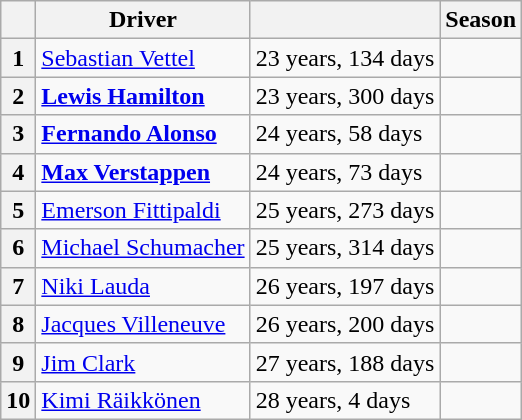<table class="wikitable sortable">
<tr>
<th></th>
<th scope=col>Driver</th>
<th scope=col class="unsortable"></th>
<th scope=col>Season</th>
</tr>
<tr style="text-align:center;">
<th scope=row>1</th>
<td data-sort-value="VET" align=left> <a href='#'>Sebastian Vettel</a></td>
<td align=left>23 years, 134 days</td>
<td></td>
</tr>
<tr style="text-align:center;">
<th scope=row>2</th>
<td data-sort-value="HAM" align=left> <strong><a href='#'>Lewis Hamilton</a></strong></td>
<td align=left>23 years, 300 days</td>
<td></td>
</tr>
<tr style="text-align:center;">
<th scope=row>3</th>
<td data-sort-value="ALO" align=left> <strong><a href='#'>Fernando Alonso</a></strong></td>
<td align=left>24 years, 58 days</td>
<td></td>
</tr>
<tr style="text-align:center;">
<th scope=row>4</th>
<td data-sort-value="VER" align=left> <strong><a href='#'>Max Verstappen</a></strong></td>
<td align=left>24 years, 73 days</td>
<td></td>
</tr>
<tr style="text-align:center;">
<th scope=row>5</th>
<td data-sort-value="FIT" align=left> <a href='#'>Emerson Fittipaldi</a></td>
<td align=left>25 years, 273 days</td>
<td></td>
</tr>
<tr style="text-align:center;">
<th scope=row>6</th>
<td data-sort-value="SCH" align=left> <a href='#'>Michael Schumacher</a></td>
<td align=left>25 years, 314 days</td>
<td></td>
</tr>
<tr style="text-align:center;">
<th scope=row>7</th>
<td data-sort-value="LAU" align=left> <a href='#'>Niki Lauda</a></td>
<td align=left>26 years, 197 days</td>
<td></td>
</tr>
<tr style="text-align:center;">
<th scope=row>8</th>
<td data-sort-value="VIL" align=left> <a href='#'>Jacques Villeneuve</a></td>
<td align=left>26 years, 200 days</td>
<td></td>
</tr>
<tr style="text-align:center;">
<th scope=row>9</th>
<td data-sort-value="CLA" align=left> <a href='#'>Jim Clark</a></td>
<td align=left>27 years, 188 days</td>
<td></td>
</tr>
<tr style="text-align:center;">
<th scope=row>10</th>
<td data-sort-value="RAI" align=left> <a href='#'>Kimi Räikkönen</a></td>
<td align=left>28 years, 4 days</td>
<td></td>
</tr>
</table>
